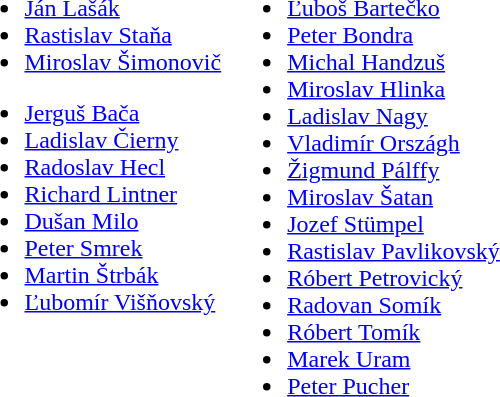<table>
<tr>
<td valign=top><br><ul><li><a href='#'>Ján Lašák</a></li><li><a href='#'>Rastislav Staňa</a></li><li><a href='#'>Miroslav Šimonovič</a></li></ul><ul><li><a href='#'>Jerguš Bača</a></li><li><a href='#'>Ladislav Čierny</a></li><li><a href='#'>Radoslav Hecl</a></li><li><a href='#'>Richard Lintner</a></li><li><a href='#'>Dušan Milo</a></li><li><a href='#'>Peter Smrek</a></li><li><a href='#'>Martin Štrbák</a></li><li><a href='#'>Ľubomír Višňovský</a></li></ul></td>
<td valign=top><br><ul><li><a href='#'>Ľuboš Bartečko</a></li><li><a href='#'>Peter Bondra</a></li><li><a href='#'>Michal Handzuš</a></li><li><a href='#'>Miroslav Hlinka</a></li><li><a href='#'>Ladislav Nagy</a></li><li><a href='#'>Vladimír Országh</a></li><li><a href='#'>Žigmund Pálffy</a></li><li><a href='#'>Miroslav Šatan</a></li><li><a href='#'>Jozef Stümpel</a></li><li><a href='#'>Rastislav Pavlikovský</a></li><li><a href='#'>Róbert Petrovický</a></li><li><a href='#'>Radovan Somík</a></li><li><a href='#'>Róbert Tomík</a></li><li><a href='#'>Marek Uram</a></li><li><a href='#'>Peter Pucher</a></li></ul></td>
</tr>
</table>
